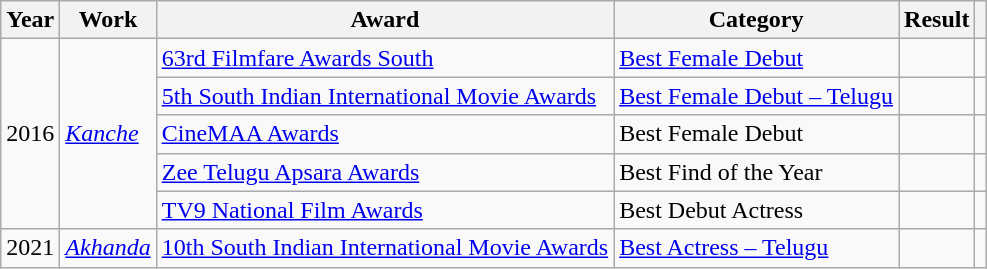<table class="wikitable">
<tr>
<th>Year</th>
<th>Work</th>
<th>Award</th>
<th>Category</th>
<th>Result</th>
<th></th>
</tr>
<tr>
<td rowspan=5>2016</td>
<td rowspan=5><em><a href='#'>Kanche</a></em></td>
<td><a href='#'>63rd Filmfare Awards South</a></td>
<td><a href='#'>Best Female Debut</a></td>
<td></td>
<td></td>
</tr>
<tr>
<td><a href='#'>5th South Indian International Movie Awards</a></td>
<td><a href='#'>Best Female Debut – Telugu</a></td>
<td></td>
<td></td>
</tr>
<tr>
<td><a href='#'>CineMAA Awards</a></td>
<td>Best Female Debut</td>
<td></td>
<td></td>
</tr>
<tr>
<td><a href='#'>Zee Telugu Apsara Awards</a></td>
<td>Best Find of the Year</td>
<td></td>
<td></td>
</tr>
<tr>
<td><a href='#'>TV9 National Film Awards</a></td>
<td>Best Debut Actress</td>
<td></td>
<td></td>
</tr>
<tr>
<td>2021</td>
<td><em><a href='#'>Akhanda</a></em></td>
<td><a href='#'>10th South Indian International Movie Awards</a></td>
<td><a href='#'>Best Actress – Telugu</a></td>
<td></td>
<td></td>
</tr>
</table>
